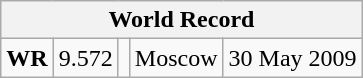<table class="wikitable">
<tr>
<th colspan=5>World Record</th>
</tr>
<tr>
<td><strong>WR</strong></td>
<td>9.572</td>
<td></td>
<td> Moscow</td>
<td>30 May 2009</td>
</tr>
</table>
